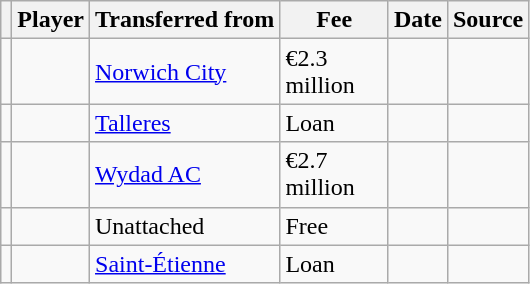<table class="wikitable plainrowheaders sortable">
<tr>
<th></th>
<th scope="col">Player</th>
<th>Transferred from</th>
<th style="width: 65px;">Fee</th>
<th scope="col">Date</th>
<th scope="col">Source</th>
</tr>
<tr>
<td align="center"></td>
<td></td>
<td> <a href='#'>Norwich City</a></td>
<td>€2.3 million</td>
<td></td>
<td></td>
</tr>
<tr>
<td align="center"></td>
<td></td>
<td> <a href='#'>Talleres</a></td>
<td>Loan</td>
<td></td>
<td></td>
</tr>
<tr>
<td align="center"></td>
<td></td>
<td> <a href='#'>Wydad AC</a></td>
<td>€2.7 million</td>
<td></td>
<td></td>
</tr>
<tr>
<td align="center"></td>
<td></td>
<td>Unattached</td>
<td>Free</td>
<td></td>
<td></td>
</tr>
<tr>
<td align="center"></td>
<td></td>
<td> <a href='#'>Saint-Étienne</a></td>
<td>Loan</td>
<td></td>
<td></td>
</tr>
</table>
